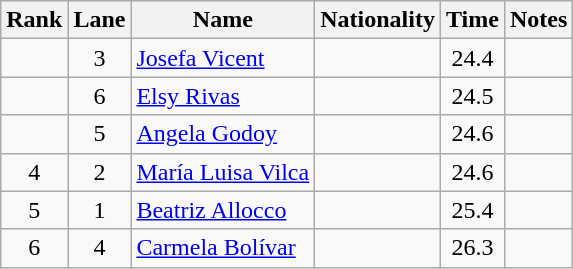<table class="wikitable sortable" style="text-align:center">
<tr>
<th>Rank</th>
<th>Lane</th>
<th>Name</th>
<th>Nationality</th>
<th>Time</th>
<th>Notes</th>
</tr>
<tr>
<td></td>
<td>3</td>
<td align=left><a href='#'>Josefa Vicent</a></td>
<td align=left></td>
<td>24.4</td>
<td></td>
</tr>
<tr>
<td></td>
<td>6</td>
<td align=left><a href='#'>Elsy Rivas</a></td>
<td align=left></td>
<td>24.5</td>
<td></td>
</tr>
<tr>
<td></td>
<td>5</td>
<td align=left><a href='#'>Angela Godoy</a></td>
<td align=left></td>
<td>24.6</td>
<td></td>
</tr>
<tr>
<td>4</td>
<td>2</td>
<td align=left><a href='#'>María Luisa Vilca</a></td>
<td align=left></td>
<td>24.6</td>
<td></td>
</tr>
<tr>
<td>5</td>
<td>1</td>
<td align=left><a href='#'>Beatriz Allocco</a></td>
<td align=left></td>
<td>25.4</td>
<td></td>
</tr>
<tr>
<td>6</td>
<td>4</td>
<td align=left><a href='#'>Carmela Bolívar</a></td>
<td align=left></td>
<td>26.3</td>
<td></td>
</tr>
</table>
